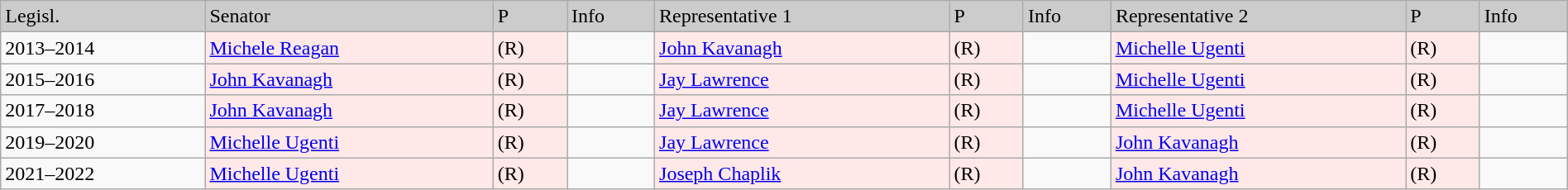<table class=wikitable width="100%" border="1">
<tr style="background-color:#cccccc;">
<td>Legisl.</td>
<td>Senator</td>
<td>P</td>
<td>Info</td>
<td>Representative 1</td>
<td>P</td>
<td>Info</td>
<td>Representative 2</td>
<td>P</td>
<td>Info</td>
</tr>
<tr>
<td>2013–2014</td>
<td style="background:#FFE8E8"><a href='#'>Michele Reagan</a></td>
<td style="background:#FFE8E8">(R)</td>
<td></td>
<td style="background:#FFE8E8"><a href='#'>John Kavanagh</a></td>
<td style="background:#FFE8E8">(R)</td>
<td></td>
<td style="background:#FFE8E8"><a href='#'>Michelle Ugenti</a></td>
<td style="background:#FFE8E8">(R)</td>
<td></td>
</tr>
<tr>
<td>2015–2016</td>
<td style="background:#FFE8E8"><a href='#'>John Kavanagh</a></td>
<td style="background:#FFE8E8">(R)</td>
<td></td>
<td style="background:#FFE8E8"><a href='#'>Jay Lawrence</a></td>
<td style="background:#FFE8E8">(R)</td>
<td></td>
<td style="background:#FFE8E8"><a href='#'>Michelle Ugenti</a></td>
<td style="background:#FFE8E8">(R)</td>
<td></td>
</tr>
<tr>
<td>2017–2018</td>
<td style="background:#FFE8E8"><a href='#'>John Kavanagh</a></td>
<td style="background:#FFE8E8">(R)</td>
<td></td>
<td style="background:#FFE8E8"><a href='#'>Jay Lawrence</a></td>
<td style="background:#FFE8E8">(R)</td>
<td></td>
<td style="background:#FFE8E8"><a href='#'>Michelle Ugenti</a></td>
<td style="background:#FFE8E8">(R)</td>
<td></td>
</tr>
<tr>
<td>2019–2020</td>
<td style="background:#FFE8E8"><a href='#'>Michelle Ugenti</a></td>
<td style="background:#FFE8E8">(R)</td>
<td></td>
<td style="background:#FFE8E8"><a href='#'>Jay Lawrence</a></td>
<td style="background:#FFE8E8">(R)</td>
<td></td>
<td style="background:#FFE8E8"><a href='#'>John Kavanagh</a></td>
<td style="background:#FFE8E8">(R)</td>
<td></td>
</tr>
<tr>
<td>2021–2022</td>
<td style="background:#FFE8E8"><a href='#'>Michelle Ugenti</a></td>
<td style="background:#FFE8E8">(R)</td>
<td></td>
<td style="background:#FFE8E8"><a href='#'>Joseph Chaplik</a></td>
<td style="background:#FFE8E8">(R)</td>
<td></td>
<td style="background:#FFE8E8"><a href='#'>John Kavanagh</a></td>
<td style="background:#FFE8E8">(R)</td>
<td></td>
</tr>
</table>
